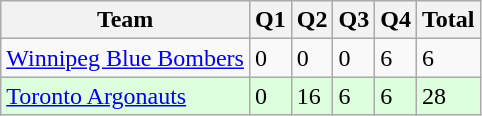<table class="wikitable">
<tr>
<th>Team</th>
<th>Q1</th>
<th>Q2</th>
<th>Q3</th>
<th>Q4</th>
<th>Total</th>
</tr>
<tr>
<td><a href='#'>Winnipeg Blue Bombers</a></td>
<td>0</td>
<td>0</td>
<td>0</td>
<td>6</td>
<td>6</td>
</tr>
<tr style="background-color:#ddffdd">
<td><a href='#'>Toronto Argonauts</a></td>
<td>0</td>
<td>16</td>
<td>6</td>
<td>6</td>
<td>28</td>
</tr>
</table>
